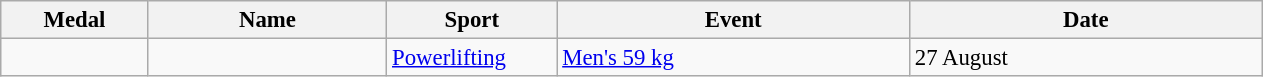<table class="wikitable sortable" style="font-size:95%">
<tr>
<th style="width:6em">Medal</th>
<th style="width:10em">Name</th>
<th style="width:7em">Sport</th>
<th style="width:15em">Event</th>
<th style="width:15em">Date</th>
</tr>
<tr>
<td></td>
<td></td>
<td><a href='#'>Powerlifting</a></td>
<td><a href='#'>Men's 59 kg</a></td>
<td>27 August</td>
</tr>
</table>
